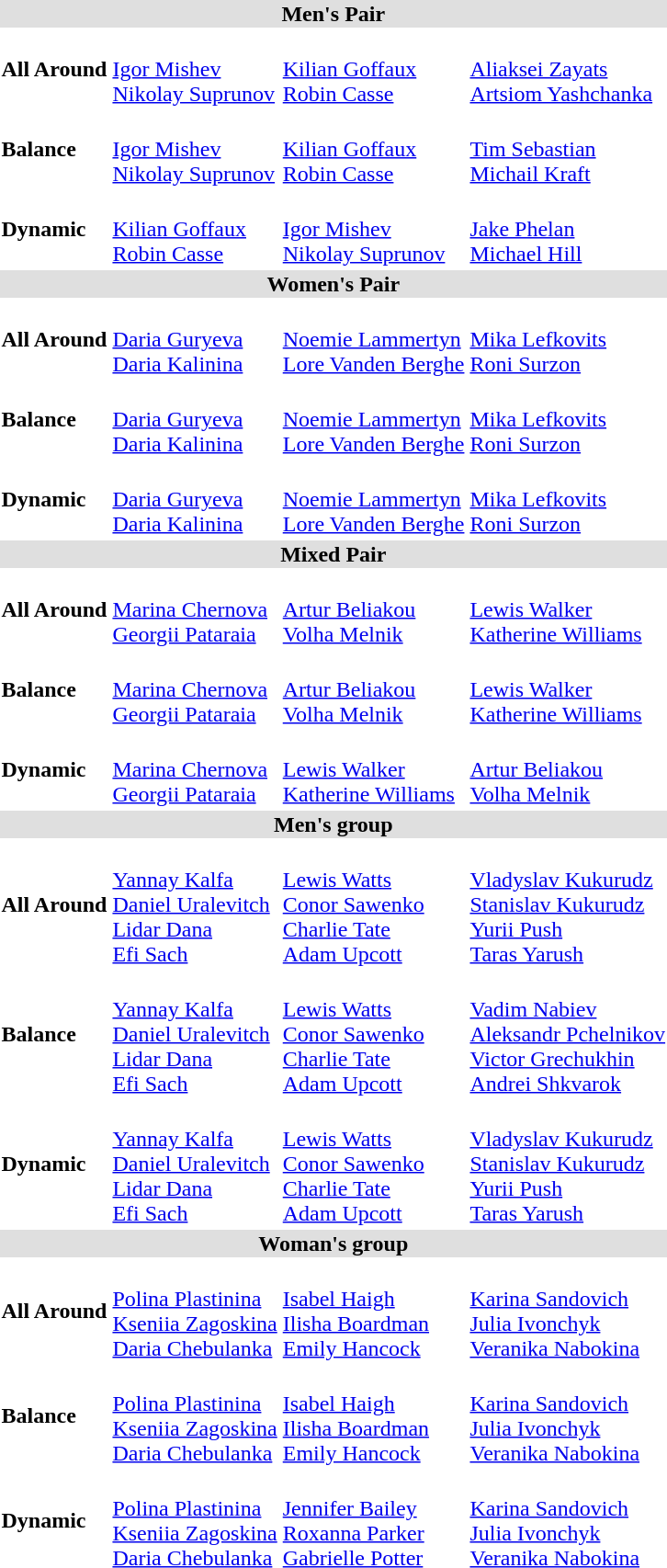<table>
<tr bgcolor="DFDFDF">
<td colspan="4" align="center"><strong>Men's Pair</strong></td>
</tr>
<tr>
<th scope=row style="text-align:left">All Around<br></th>
<td><br><a href='#'>Igor Mishev</a><br><a href='#'>Nikolay Suprunov</a></td>
<td><br><a href='#'>Kilian Goffaux</a><br><a href='#'>Robin Casse</a></td>
<td><br><a href='#'>Aliaksei Zayats</a><br><a href='#'>Artsiom Yashchanka</a></td>
</tr>
<tr>
<th scope=row style="text-align:left">Balance<br></th>
<td><br><a href='#'>Igor Mishev</a><br><a href='#'>Nikolay Suprunov</a></td>
<td><br><a href='#'>Kilian Goffaux</a><br><a href='#'>Robin Casse</a></td>
<td><br><a href='#'>Tim Sebastian</a><br><a href='#'>Michail Kraft</a></td>
</tr>
<tr>
<th scope=row style="text-align:left">Dynamic<br></th>
<td><br><a href='#'>Kilian Goffaux</a><br><a href='#'>Robin Casse</a></td>
<td><br><a href='#'>Igor Mishev</a><br><a href='#'>Nikolay Suprunov</a></td>
<td><br><a href='#'>Jake Phelan</a><br><a href='#'>Michael Hill</a></td>
</tr>
<tr bgcolor="DFDFDF">
<td colspan="4" align="center"><strong>Women's Pair</strong></td>
</tr>
<tr>
<th scope=row style="text-align:left">All Around<br></th>
<td><br><a href='#'>Daria Guryeva</a><br><a href='#'>Daria Kalinina</a></td>
<td><br><a href='#'>Noemie Lammertyn</a><br><a href='#'>Lore Vanden Berghe</a></td>
<td><br><a href='#'>Mika Lefkovits</a><br><a href='#'>Roni Surzon</a></td>
</tr>
<tr>
<th scope=row style="text-align:left">Balance<br></th>
<td><br><a href='#'>Daria Guryeva</a><br><a href='#'>Daria Kalinina</a></td>
<td><br><a href='#'>Noemie Lammertyn</a><br><a href='#'>Lore Vanden Berghe</a></td>
<td><br><a href='#'>Mika Lefkovits</a><br><a href='#'>Roni Surzon</a></td>
</tr>
<tr>
<th scope=row style="text-align:left">Dynamic<br></th>
<td><br><a href='#'>Daria Guryeva</a><br><a href='#'>Daria Kalinina</a></td>
<td><br><a href='#'>Noemie Lammertyn</a><br><a href='#'>Lore Vanden Berghe</a></td>
<td><br><a href='#'>Mika Lefkovits</a><br><a href='#'>Roni Surzon</a></td>
</tr>
<tr bgcolor="DFDFDF">
<td colspan="4" align="center"><strong>Mixed Pair</strong></td>
</tr>
<tr>
<th scope=row style="text-align:left">All Around<br></th>
<td><br><a href='#'>Marina Chernova</a><br><a href='#'>Georgii Pataraia</a></td>
<td><br><a href='#'>Artur Beliakou</a><br><a href='#'>Volha Melnik</a></td>
<td><br><a href='#'>Lewis Walker</a><br><a href='#'>Katherine Williams</a></td>
</tr>
<tr>
<th scope=row style="text-align:left">Balance<br></th>
<td><br><a href='#'>Marina Chernova</a><br><a href='#'>Georgii Pataraia</a></td>
<td><br><a href='#'>Artur Beliakou</a><br><a href='#'>Volha Melnik</a></td>
<td><br><a href='#'>Lewis Walker</a><br><a href='#'>Katherine Williams</a></td>
</tr>
<tr>
<th scope=row style="text-align:left">Dynamic<br></th>
<td><br><a href='#'>Marina Chernova</a><br><a href='#'>Georgii Pataraia</a></td>
<td><br><a href='#'>Lewis Walker</a><br><a href='#'>Katherine Williams</a></td>
<td><br><a href='#'>Artur Beliakou</a><br><a href='#'>Volha Melnik</a></td>
</tr>
<tr bgcolor="DFDFDF">
<td colspan="4" align="center"><strong>Men's group</strong></td>
</tr>
<tr>
<th scope=row style="text-align:left">All Around<br></th>
<td><br><a href='#'>Yannay Kalfa</a><br><a href='#'>Daniel Uralevitch</a><br><a href='#'>Lidar Dana</a><br><a href='#'>Efi Sach</a></td>
<td><br><a href='#'>Lewis Watts</a><br><a href='#'>Conor Sawenko</a><br><a href='#'>Charlie Tate</a><br><a href='#'>Adam Upcott</a></td>
<td><br><a href='#'>Vladyslav Kukurudz</a><br><a href='#'>Stanislav Kukurudz</a><br><a href='#'>Yurii Push</a><br><a href='#'>Taras Yarush</a></td>
</tr>
<tr>
<th scope=row style="text-align:left">Balance<br></th>
<td><br><a href='#'>Yannay Kalfa</a><br><a href='#'>Daniel Uralevitch</a><br><a href='#'>Lidar Dana</a><br><a href='#'>Efi Sach</a></td>
<td><br><a href='#'>Lewis Watts</a><br><a href='#'>Conor Sawenko</a><br><a href='#'>Charlie Tate</a><br><a href='#'>Adam Upcott</a></td>
<td><br><a href='#'>Vadim Nabiev</a><br><a href='#'>Aleksandr Pchelnikov</a><br><a href='#'>Victor Grechukhin</a><br><a href='#'>Andrei Shkvarok</a></td>
</tr>
<tr>
<th scope=row style="text-align:left">Dynamic<br></th>
<td><br><a href='#'>Yannay Kalfa</a><br><a href='#'>Daniel Uralevitch</a><br><a href='#'>Lidar Dana</a><br><a href='#'>Efi Sach</a></td>
<td><br><a href='#'>Lewis Watts</a><br><a href='#'>Conor Sawenko</a><br><a href='#'>Charlie Tate</a><br><a href='#'>Adam Upcott</a></td>
<td><br><a href='#'>Vladyslav Kukurudz</a><br><a href='#'>Stanislav Kukurudz</a><br><a href='#'>Yurii Push</a><br><a href='#'>Taras Yarush</a></td>
</tr>
<tr bgcolor="DFDFDF">
<td colspan="4" align="center"><strong>Woman's group</strong></td>
</tr>
<tr>
<th scope=row style="text-align:left">All Around<br></th>
<td><br><a href='#'>Polina Plastinina</a><br><a href='#'>Kseniia Zagoskina</a><br><a href='#'>Daria Chebulanka</a></td>
<td><br><a href='#'>Isabel Haigh</a><br><a href='#'>Ilisha Boardman</a><br><a href='#'>Emily Hancock</a></td>
<td><br><a href='#'>Karina Sandovich</a><br><a href='#'>Julia Ivonchyk</a><br><a href='#'>Veranika Nabokina</a></td>
</tr>
<tr>
<th scope=row style="text-align:left">Balance<br></th>
<td><br><a href='#'>Polina Plastinina</a><br><a href='#'>Kseniia Zagoskina</a><br><a href='#'>Daria Chebulanka</a></td>
<td><br><a href='#'>Isabel Haigh</a><br><a href='#'>Ilisha Boardman</a><br><a href='#'>Emily Hancock</a></td>
<td><br><a href='#'>Karina Sandovich</a><br><a href='#'>Julia Ivonchyk</a><br><a href='#'>Veranika Nabokina</a></td>
</tr>
<tr>
<th scope=row style="text-align:left">Dynamic<br></th>
<td><br><a href='#'>Polina Plastinina</a><br><a href='#'>Kseniia Zagoskina</a><br><a href='#'>Daria Chebulanka</a></td>
<td><br><a href='#'>Jennifer Bailey</a><br><a href='#'>Roxanna Parker</a><br><a href='#'>Gabrielle Potter</a></td>
<td><br><a href='#'>Karina Sandovich</a><br><a href='#'>Julia Ivonchyk</a><br><a href='#'>Veranika Nabokina</a></td>
</tr>
</table>
